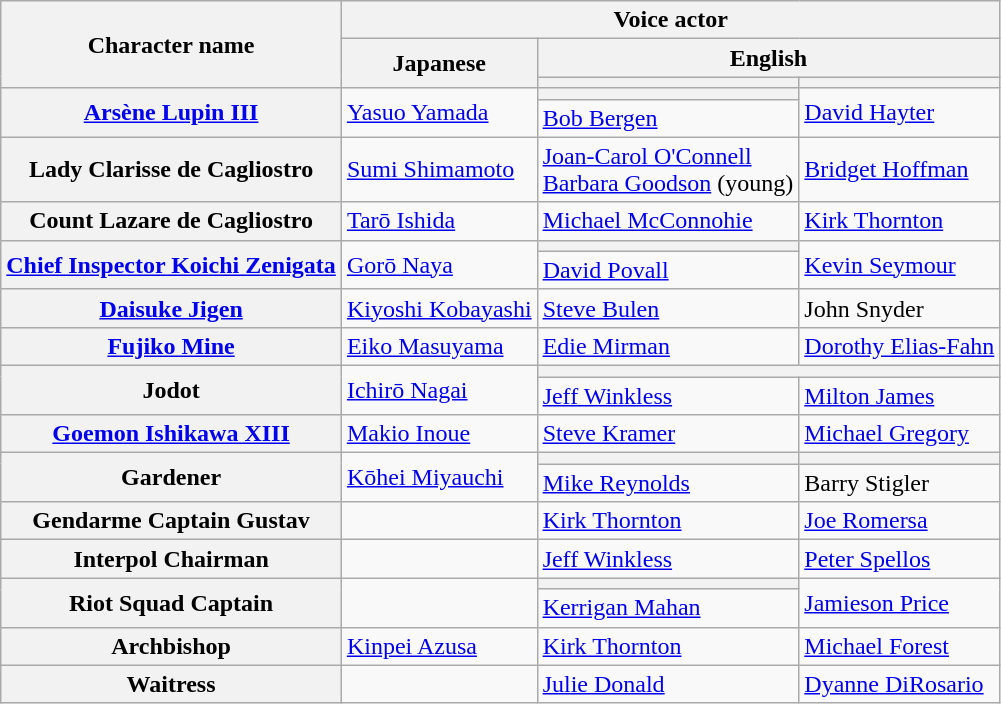<table class="wikitable plainrowheaders">
<tr>
<th rowspan="3">Character name</th>
<th colspan="3">Voice actor</th>
</tr>
<tr>
<th rowspan="2">Japanese</th>
<th colspan="2">English</th>
</tr>
<tr>
<th></th>
<th></th>
</tr>
<tr>
<th scope="row" rowspan="2"><a href='#'>Arsène Lupin III</a></th>
<td rowspan="2"><a href='#'>Yasuo Yamada</a></td>
<th></th>
<td rowspan="2"><a href='#'>David Hayter</a></td>
</tr>
<tr>
<td><a href='#'>Bob Bergen</a></td>
</tr>
<tr>
<th scope="row">Lady Clarisse de Cagliostro</th>
<td><a href='#'>Sumi Shimamoto</a></td>
<td><a href='#'>Joan-Carol O'Connell</a><br><a href='#'>Barbara Goodson</a> (young)</td>
<td><a href='#'>Bridget Hoffman</a></td>
</tr>
<tr>
<th scope="row">Count Lazare de Cagliostro</th>
<td><a href='#'>Tarō Ishida</a></td>
<td><a href='#'>Michael McConnohie</a></td>
<td><a href='#'>Kirk Thornton</a></td>
</tr>
<tr>
<th scope="row" rowspan="2"><a href='#'>Chief Inspector Koichi Zenigata</a></th>
<td rowspan="2"><a href='#'>Gorō Naya</a></td>
<th></th>
<td rowspan="2"><a href='#'>Kevin Seymour</a></td>
</tr>
<tr>
<td><a href='#'>David Povall</a></td>
</tr>
<tr>
<th scope="row"><a href='#'>Daisuke Jigen</a></th>
<td><a href='#'>Kiyoshi Kobayashi</a></td>
<td><a href='#'>Steve Bulen</a></td>
<td>John Snyder</td>
</tr>
<tr>
<th scope="row"><a href='#'>Fujiko Mine</a></th>
<td><a href='#'>Eiko Masuyama</a></td>
<td><a href='#'>Edie Mirman</a></td>
<td><a href='#'>Dorothy Elias-Fahn</a></td>
</tr>
<tr>
<th scope="row" rowspan="2">Jodot</th>
<td rowspan="2"><a href='#'>Ichirō Nagai</a></td>
<th colspan="2"></th>
</tr>
<tr>
<td><a href='#'>Jeff Winkless</a></td>
<td><a href='#'>Milton James</a></td>
</tr>
<tr>
<th scope="row"><a href='#'>Goemon Ishikawa XIII</a></th>
<td><a href='#'>Makio Inoue</a></td>
<td><a href='#'>Steve Kramer</a></td>
<td><a href='#'>Michael Gregory</a></td>
</tr>
<tr>
<th scope="row" rowspan="2">Gardener</th>
<td rowspan="2"><a href='#'>Kōhei Miyauchi</a></td>
<th></th>
<th></th>
</tr>
<tr>
<td><a href='#'>Mike Reynolds</a></td>
<td>Barry Stigler</td>
</tr>
<tr>
<th scope="row">Gendarme Captain Gustav</th>
<td></td>
<td><a href='#'>Kirk Thornton</a></td>
<td><a href='#'>Joe Romersa</a></td>
</tr>
<tr>
<th scope="row">Interpol Chairman</th>
<td></td>
<td><a href='#'>Jeff Winkless</a></td>
<td><a href='#'>Peter Spellos</a></td>
</tr>
<tr>
<th scope="row" rowspan="2">Riot Squad Captain</th>
<td rowspan="2"></td>
<th></th>
<td rowspan="2"><a href='#'>Jamieson Price</a></td>
</tr>
<tr>
<td><a href='#'>Kerrigan Mahan</a></td>
</tr>
<tr>
<th scope="row">Archbishop</th>
<td><a href='#'>Kinpei Azusa</a></td>
<td><a href='#'>Kirk Thornton</a></td>
<td><a href='#'>Michael Forest</a></td>
</tr>
<tr>
<th scope="row">Waitress</th>
<td></td>
<td><a href='#'>Julie Donald</a></td>
<td><a href='#'>Dyanne DiRosario</a></td>
</tr>
</table>
